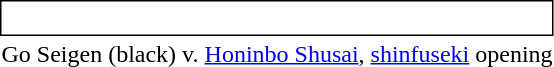<table>
<tr>
<td style="border: solid thin; padding: 2px;"><br></td>
</tr>
<tr>
<td style="text-align:center">Go Seigen (black) v. <a href='#'>Honinbo Shusai</a>, <a href='#'>shinfuseki</a> opening</td>
</tr>
</table>
